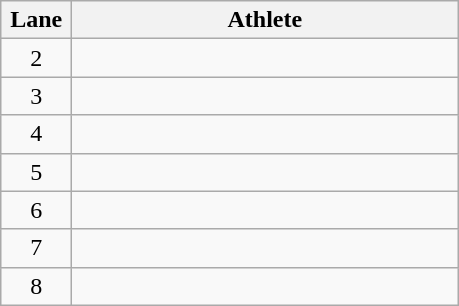<table class="wikitable sortable" style="text-align:center">
<tr>
<th width=40>Lane</th>
<th width=250>Athlete</th>
</tr>
<tr>
<td>2</td>
<td align=left></td>
</tr>
<tr>
<td>3</td>
<td align=left></td>
</tr>
<tr>
<td>4</td>
<td align=left></td>
</tr>
<tr>
<td>5</td>
<td align=left></td>
</tr>
<tr>
<td>6</td>
<td align=left></td>
</tr>
<tr>
<td>7</td>
<td align=left></td>
</tr>
<tr>
<td>8</td>
<td align=left></td>
</tr>
</table>
